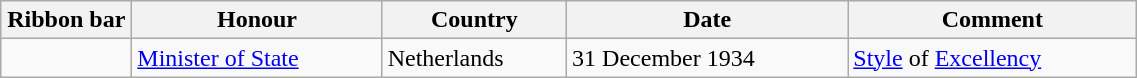<table class="wikitable" style="width:60%;">
<tr>
<th style="width:80px;">Ribbon bar</th>
<th>Honour</th>
<th>Country</th>
<th>Date</th>
<th>Comment</th>
</tr>
<tr>
<td></td>
<td><a href='#'>Minister of State</a></td>
<td>Netherlands</td>
<td>31 December 1934</td>
<td><a href='#'>Style</a> of <a href='#'>Excellency</a></td>
</tr>
</table>
